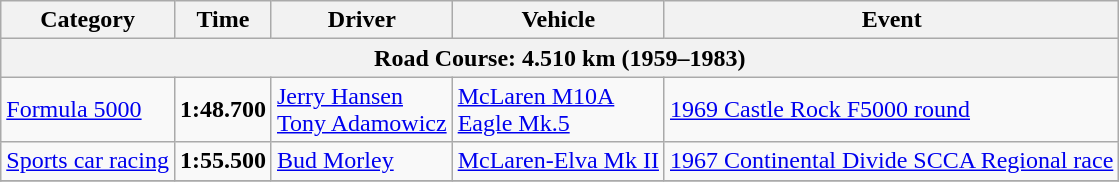<table class="wikitable">
<tr>
<th>Category</th>
<th>Time</th>
<th>Driver</th>
<th>Vehicle</th>
<th>Event</th>
</tr>
<tr>
<th colspan=5>Road Course: 4.510 km (1959–1983)</th>
</tr>
<tr>
<td><a href='#'>Formula 5000</a></td>
<td><strong>1:48.700</strong></td>
<td><a href='#'>Jerry Hansen</a><br><a href='#'>Tony Adamowicz</a></td>
<td><a href='#'>McLaren M10A</a><br><a href='#'>Eagle Mk.5</a></td>
<td><a href='#'>1969 Castle Rock F5000 round</a></td>
</tr>
<tr>
<td><a href='#'>Sports car racing</a></td>
<td><strong>1:55.500</strong></td>
<td><a href='#'>Bud Morley</a></td>
<td><a href='#'>McLaren-Elva Mk II</a></td>
<td><a href='#'>1967 Continental Divide SCCA Regional race</a></td>
</tr>
<tr>
</tr>
</table>
